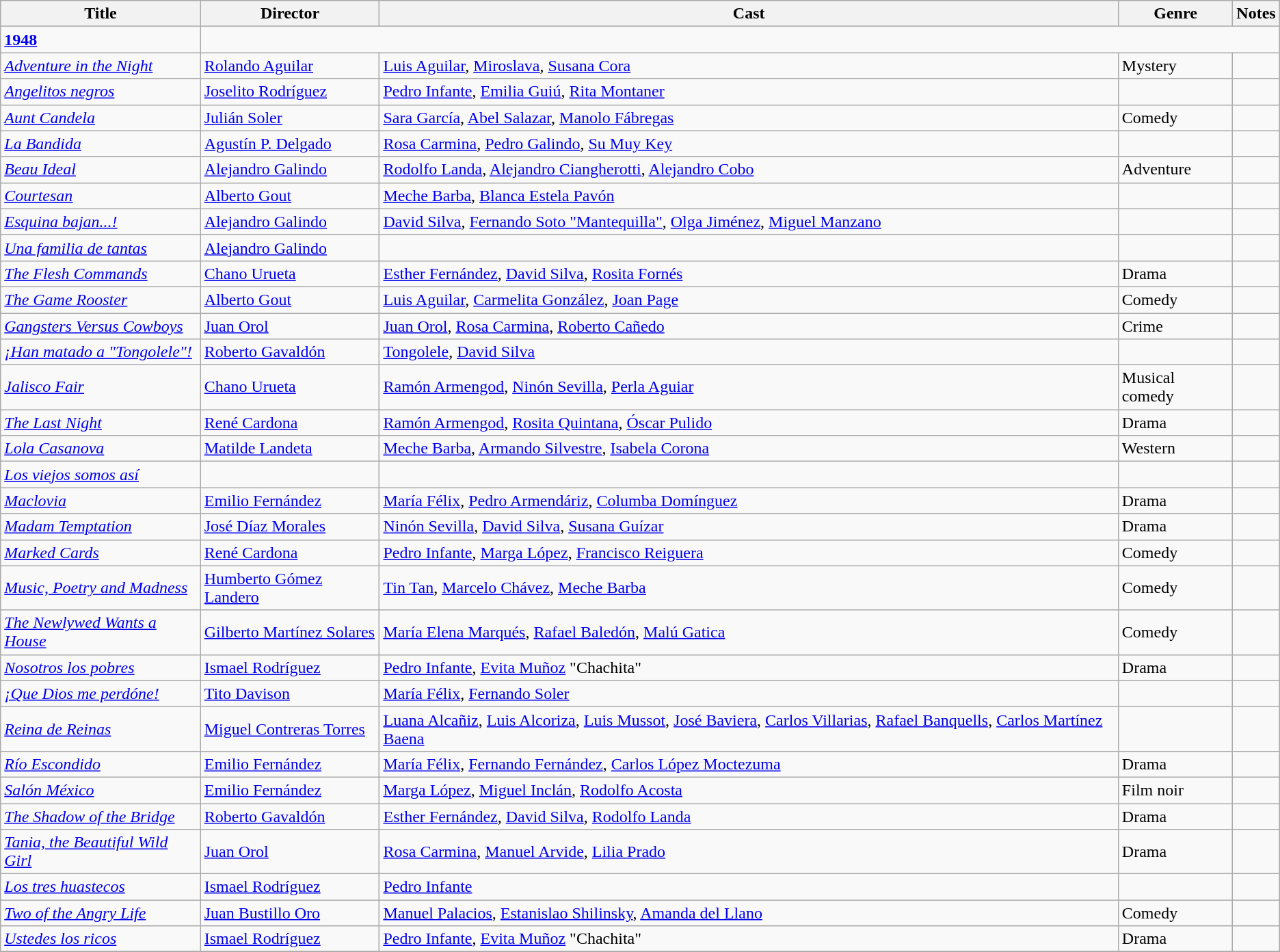<table class="wikitable">
<tr>
<th>Title</th>
<th>Director</th>
<th>Cast</th>
<th>Genre</th>
<th>Notes</th>
</tr>
<tr>
<td><strong><a href='#'>1948</a></strong></td>
</tr>
<tr>
<td><em><a href='#'>Adventure in the Night</a></em></td>
<td><a href='#'>Rolando Aguilar</a></td>
<td><a href='#'>Luis Aguilar</a>, <a href='#'>Miroslava</a>, <a href='#'>Susana Cora</a></td>
<td>Mystery</td>
<td></td>
</tr>
<tr>
<td><em><a href='#'>Angelitos negros</a></em></td>
<td><a href='#'>Joselito Rodríguez</a></td>
<td><a href='#'>Pedro Infante</a>, <a href='#'>Emilia Guiú</a>, <a href='#'>Rita Montaner</a></td>
<td></td>
<td></td>
</tr>
<tr>
<td><em><a href='#'>Aunt Candela</a></em></td>
<td><a href='#'>Julián Soler</a></td>
<td><a href='#'>Sara García</a>, <a href='#'>Abel Salazar</a>, <a href='#'>Manolo Fábregas</a></td>
<td>Comedy</td>
</tr>
<tr>
<td><em><a href='#'>La Bandida</a></em></td>
<td><a href='#'>Agustín P. Delgado</a></td>
<td><a href='#'>Rosa Carmina</a>, <a href='#'>Pedro Galindo</a>, <a href='#'>Su Muy Key</a></td>
<td></td>
<td></td>
</tr>
<tr>
<td><em><a href='#'>Beau Ideal</a></em></td>
<td><a href='#'>Alejandro Galindo</a></td>
<td><a href='#'>Rodolfo Landa</a>, <a href='#'>Alejandro Ciangherotti</a>, <a href='#'>Alejandro Cobo</a></td>
<td>Adventure</td>
<td></td>
</tr>
<tr>
<td><em><a href='#'>Courtesan</a></em></td>
<td><a href='#'>Alberto Gout</a></td>
<td><a href='#'>Meche Barba</a>, <a href='#'>Blanca Estela Pavón</a></td>
<td></td>
<td></td>
</tr>
<tr>
<td><em><a href='#'>Esquina bajan...!</a></em></td>
<td><a href='#'>Alejandro Galindo</a></td>
<td><a href='#'>David Silva</a>, <a href='#'>Fernando Soto "Mantequilla"</a>, <a href='#'>Olga Jiménez</a>, <a href='#'>Miguel Manzano</a></td>
<td></td>
<td></td>
</tr>
<tr>
<td><em><a href='#'>Una familia de tantas</a></em></td>
<td><a href='#'>Alejandro Galindo</a></td>
<td></td>
<td></td>
<td></td>
</tr>
<tr>
<td><em><a href='#'>The Flesh Commands</a></em></td>
<td><a href='#'>Chano Urueta</a></td>
<td><a href='#'>Esther Fernández</a>, <a href='#'>David Silva</a>, <a href='#'>Rosita Fornés</a></td>
<td>Drama</td>
<td></td>
</tr>
<tr>
<td><em><a href='#'>The Game Rooster</a></em></td>
<td><a href='#'>Alberto Gout</a></td>
<td><a href='#'>Luis Aguilar</a>, <a href='#'>Carmelita González</a>, <a href='#'>Joan Page</a></td>
<td>Comedy</td>
<td></td>
</tr>
<tr>
<td><em><a href='#'>Gangsters Versus Cowboys</a></em></td>
<td><a href='#'>Juan Orol</a></td>
<td><a href='#'>Juan Orol</a>, <a href='#'>Rosa Carmina</a>, <a href='#'>Roberto Cañedo</a></td>
<td>Crime</td>
<td></td>
</tr>
<tr>
<td><em><a href='#'>¡Han matado a "Tongolele"!</a></em></td>
<td><a href='#'>Roberto Gavaldón</a></td>
<td><a href='#'>Tongolele</a>, <a href='#'>David Silva</a></td>
<td></td>
<td></td>
</tr>
<tr>
<td><em><a href='#'>Jalisco Fair</a></em></td>
<td><a href='#'>Chano Urueta</a></td>
<td><a href='#'>Ramón Armengod</a>, <a href='#'>Ninón Sevilla</a>, <a href='#'>Perla Aguiar</a></td>
<td>Musical comedy</td>
<td></td>
</tr>
<tr>
<td><em><a href='#'>The Last Night</a></em></td>
<td><a href='#'>René Cardona</a></td>
<td><a href='#'>Ramón Armengod</a>, <a href='#'>Rosita Quintana</a>, <a href='#'>Óscar Pulido</a></td>
<td>Drama</td>
<td></td>
</tr>
<tr>
<td><em><a href='#'>Lola Casanova</a></em></td>
<td><a href='#'>Matilde Landeta</a></td>
<td><a href='#'>Meche Barba</a>, <a href='#'>Armando Silvestre</a>, <a href='#'>Isabela Corona</a></td>
<td>Western</td>
<td></td>
</tr>
<tr>
<td><em><a href='#'>Los viejos somos así</a></em></td>
<td></td>
<td></td>
<td></td>
<td></td>
</tr>
<tr>
<td><em><a href='#'>Maclovia</a></em></td>
<td><a href='#'>Emilio Fernández</a></td>
<td><a href='#'>María Félix</a>, <a href='#'>Pedro Armendáriz</a>, <a href='#'>Columba Domínguez</a></td>
<td>Drama</td>
<td></td>
</tr>
<tr>
<td><em><a href='#'>Madam Temptation</a></em></td>
<td><a href='#'>José Díaz Morales</a></td>
<td><a href='#'>Ninón Sevilla</a>, <a href='#'>David Silva</a>, <a href='#'>Susana Guízar</a></td>
<td>Drama</td>
<td></td>
</tr>
<tr>
<td><em><a href='#'>Marked Cards</a></em></td>
<td><a href='#'>René Cardona</a></td>
<td><a href='#'>Pedro Infante</a>, <a href='#'>Marga López</a>, <a href='#'>Francisco Reiguera</a></td>
<td>Comedy</td>
<td></td>
</tr>
<tr>
<td><em><a href='#'>Music, Poetry and Madness</a></em></td>
<td><a href='#'>Humberto Gómez Landero</a></td>
<td><a href='#'>Tin Tan</a>, <a href='#'>Marcelo Chávez</a>, <a href='#'>Meche Barba</a></td>
<td>Comedy</td>
<td></td>
</tr>
<tr>
<td><em><a href='#'>The Newlywed Wants a House</a></em></td>
<td><a href='#'>Gilberto Martínez Solares</a></td>
<td><a href='#'>María Elena Marqués</a>, <a href='#'>Rafael Baledón</a>, <a href='#'>Malú Gatica</a></td>
<td>Comedy</td>
<td></td>
</tr>
<tr>
<td><em><a href='#'>Nosotros los pobres</a></em></td>
<td><a href='#'>Ismael Rodríguez</a></td>
<td><a href='#'>Pedro Infante</a>, <a href='#'>Evita Muñoz</a> "Chachita"</td>
<td>Drama</td>
<td></td>
</tr>
<tr>
<td><em><a href='#'>¡Que Dios me perdóne!</a></em></td>
<td><a href='#'>Tito Davison</a></td>
<td><a href='#'>María Félix</a>, <a href='#'>Fernando Soler</a></td>
<td></td>
<td></td>
</tr>
<tr>
<td><em><a href='#'>Reina de Reinas</a></em></td>
<td><a href='#'>Miguel Contreras Torres</a></td>
<td><a href='#'>Luana Alcañiz</a>, <a href='#'>Luis Alcoriza</a>, <a href='#'>Luis Mussot</a>, <a href='#'>José Baviera</a>, <a href='#'>Carlos Villarias</a>, <a href='#'>Rafael Banquells</a>, <a href='#'>Carlos Martínez Baena</a></td>
<td></td>
<td></td>
</tr>
<tr>
<td><em><a href='#'>Río Escondido</a></em></td>
<td><a href='#'>Emilio Fernández</a></td>
<td><a href='#'>María Félix</a>, <a href='#'>Fernando Fernández</a>,  <a href='#'>Carlos López Moctezuma</a></td>
<td>Drama</td>
<td></td>
</tr>
<tr>
<td><em><a href='#'>Salón México</a></em></td>
<td><a href='#'>Emilio Fernández</a></td>
<td><a href='#'>Marga López</a>, <a href='#'>Miguel Inclán</a>, <a href='#'>Rodolfo Acosta</a></td>
<td>Film noir</td>
<td></td>
</tr>
<tr>
<td><em><a href='#'>The Shadow of the Bridge</a></em></td>
<td><a href='#'>Roberto Gavaldón</a></td>
<td><a href='#'>Esther Fernández</a>, <a href='#'>David Silva</a>, <a href='#'>Rodolfo Landa</a></td>
<td>Drama</td>
<td></td>
</tr>
<tr>
<td><em><a href='#'>Tania, the Beautiful Wild Girl</a></em></td>
<td><a href='#'>Juan Orol</a></td>
<td><a href='#'>Rosa Carmina</a>, <a href='#'>Manuel Arvide</a>, <a href='#'>Lilia Prado</a></td>
<td>Drama</td>
<td></td>
</tr>
<tr>
<td><em><a href='#'>Los tres huastecos</a></em></td>
<td><a href='#'>Ismael Rodríguez</a></td>
<td><a href='#'>Pedro Infante</a></td>
<td></td>
<td></td>
</tr>
<tr>
<td><em><a href='#'>Two of the Angry Life</a></em></td>
<td><a href='#'>Juan Bustillo Oro</a></td>
<td><a href='#'>Manuel Palacios</a>, <a href='#'>Estanislao Shilinsky</a>, <a href='#'>Amanda del Llano</a></td>
<td>Comedy</td>
<td></td>
</tr>
<tr>
<td><em><a href='#'>Ustedes los ricos</a></em></td>
<td><a href='#'>Ismael Rodríguez</a></td>
<td><a href='#'>Pedro Infante</a>, <a href='#'>Evita Muñoz</a> "Chachita"</td>
<td>Drama</td>
<td></td>
</tr>
<tr>
</tr>
</table>
